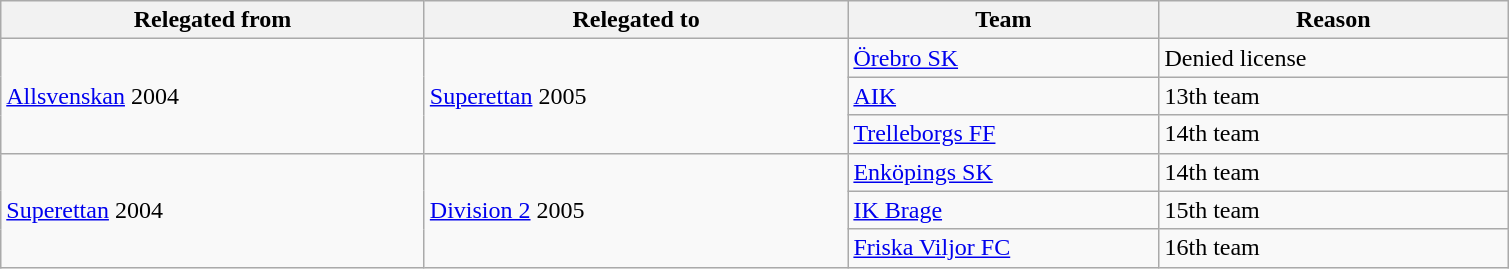<table class="wikitable" style="text-align: left;">
<tr>
<th style="width: 275px;">Relegated from</th>
<th style="width: 275px;">Relegated to</th>
<th style="width: 200px;">Team</th>
<th style="width: 225px;">Reason</th>
</tr>
<tr>
<td rowspan=3><a href='#'>Allsvenskan</a> 2004</td>
<td rowspan=3><a href='#'>Superettan</a> 2005</td>
<td><a href='#'>Örebro SK</a></td>
<td>Denied license</td>
</tr>
<tr>
<td><a href='#'>AIK</a></td>
<td>13th team</td>
</tr>
<tr>
<td><a href='#'>Trelleborgs FF</a></td>
<td>14th team</td>
</tr>
<tr>
<td rowspan=3><a href='#'>Superettan</a> 2004</td>
<td rowspan=3><a href='#'>Division 2</a> 2005</td>
<td><a href='#'>Enköpings SK</a></td>
<td>14th team</td>
</tr>
<tr>
<td><a href='#'>IK Brage</a></td>
<td>15th team</td>
</tr>
<tr>
<td><a href='#'>Friska Viljor FC</a></td>
<td>16th team</td>
</tr>
</table>
